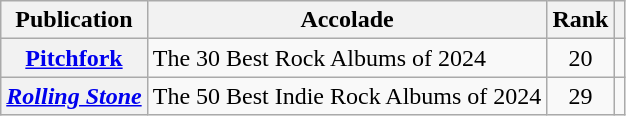<table class="wikitable sortable plainrowheaders">
<tr>
<th scope="col">Publication</th>
<th scope="col">Accolade</th>
<th scope="col">Rank</th>
<th scope="col" class="unsortable"></th>
</tr>
<tr>
<th scope="row"><a href='#'>Pitchfork</a></th>
<td>The 30 Best Rock Albums of 2024</td>
<td style="text-align: center;">20</td>
<td style="text-align: center;"></td>
</tr>
<tr>
<th scope="row"><em><a href='#'>Rolling Stone</a></em></th>
<td>The 50 Best Indie Rock Albums of 2024</td>
<td style="text-align: center;">29</td>
<td style="text-align: center;"></td>
</tr>
</table>
